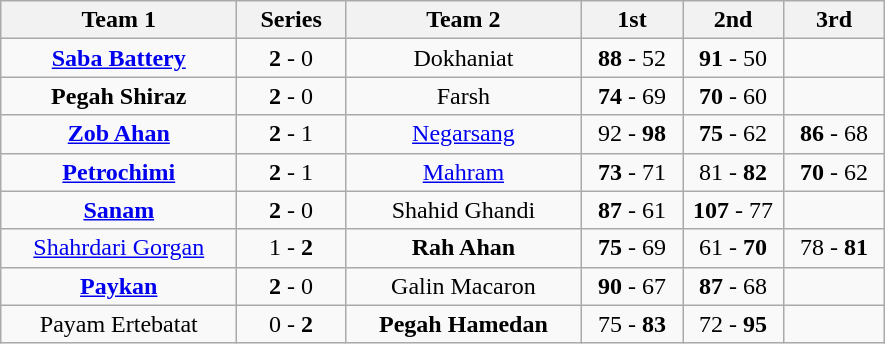<table class="wikitable" style="text-align:center">
<tr>
<th width=150>Team 1</th>
<th width=65>Series</th>
<th width=150>Team 2</th>
<th width=60>1st</th>
<th width=60>2nd</th>
<th width=60>3rd</th>
</tr>
<tr>
<td><strong><a href='#'>Saba Battery</a></strong></td>
<td><strong>2</strong> - 0</td>
<td>Dokhaniat</td>
<td><strong>88</strong> - 52</td>
<td><strong>91</strong> - 50</td>
<td></td>
</tr>
<tr>
<td><strong>Pegah Shiraz</strong></td>
<td><strong>2</strong> - 0</td>
<td>Farsh</td>
<td><strong>74</strong> - 69</td>
<td><strong>70</strong> - 60</td>
<td></td>
</tr>
<tr>
<td><strong><a href='#'>Zob Ahan</a></strong></td>
<td><strong>2</strong> - 1</td>
<td><a href='#'>Negarsang</a></td>
<td>92 - <strong>98</strong></td>
<td><strong>75</strong> - 62</td>
<td><strong>86</strong> - 68</td>
</tr>
<tr>
<td><strong><a href='#'>Petrochimi</a></strong></td>
<td><strong>2</strong> - 1</td>
<td><a href='#'>Mahram</a></td>
<td><strong>73</strong> - 71</td>
<td>81 - <strong>82</strong></td>
<td><strong>70</strong> - 62</td>
</tr>
<tr>
<td><strong><a href='#'>Sanam</a></strong></td>
<td><strong>2</strong> - 0</td>
<td>Shahid Ghandi</td>
<td><strong>87</strong> - 61</td>
<td><strong>107</strong> - 77</td>
<td></td>
</tr>
<tr>
<td><a href='#'>Shahrdari Gorgan</a></td>
<td>1 - <strong>2</strong></td>
<td><strong>Rah Ahan</strong></td>
<td><strong>75</strong> - 69</td>
<td>61 - <strong>70</strong></td>
<td>78 - <strong>81</strong></td>
</tr>
<tr>
<td><strong><a href='#'>Paykan</a></strong></td>
<td><strong>2</strong> - 0</td>
<td>Galin Macaron</td>
<td><strong>90</strong> - 67</td>
<td><strong>87</strong> - 68</td>
<td></td>
</tr>
<tr>
<td>Payam Ertebatat</td>
<td>0 - <strong>2</strong></td>
<td><strong>Pegah Hamedan</strong></td>
<td>75 - <strong>83</strong></td>
<td>72 - <strong>95</strong></td>
<td></td>
</tr>
</table>
